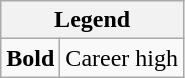<table class="wikitable mw-collapsible">
<tr>
<th colspan="2">Legend</th>
</tr>
<tr>
<td><strong>Bold</strong></td>
<td>Career high</td>
</tr>
</table>
